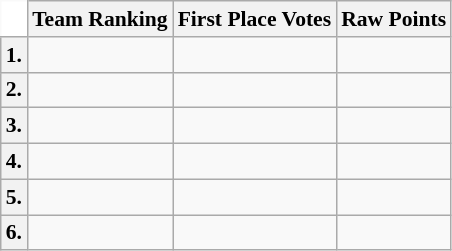<table class="wikitable" style="white-space:nowrap; font-size:90%;">
<tr>
<td ! colspan=1 style="background:white; border-top-style:hidden; border-left-style:hidden;"></td>
<th>Team Ranking</th>
<th>First Place Votes</th>
<th>Raw Points</th>
</tr>
<tr>
<th>1.</th>
<td></td>
<td></td>
<td></td>
</tr>
<tr>
<th>2.</th>
<td></td>
<td></td>
<td></td>
</tr>
<tr>
<th>3.</th>
<td></td>
<td></td>
<td></td>
</tr>
<tr>
<th>4.</th>
<td></td>
<td></td>
<td></td>
</tr>
<tr>
<th>5.</th>
<td></td>
<td></td>
<td></td>
</tr>
<tr>
<th>6.</th>
<td></td>
<td></td>
<td></td>
</tr>
</table>
